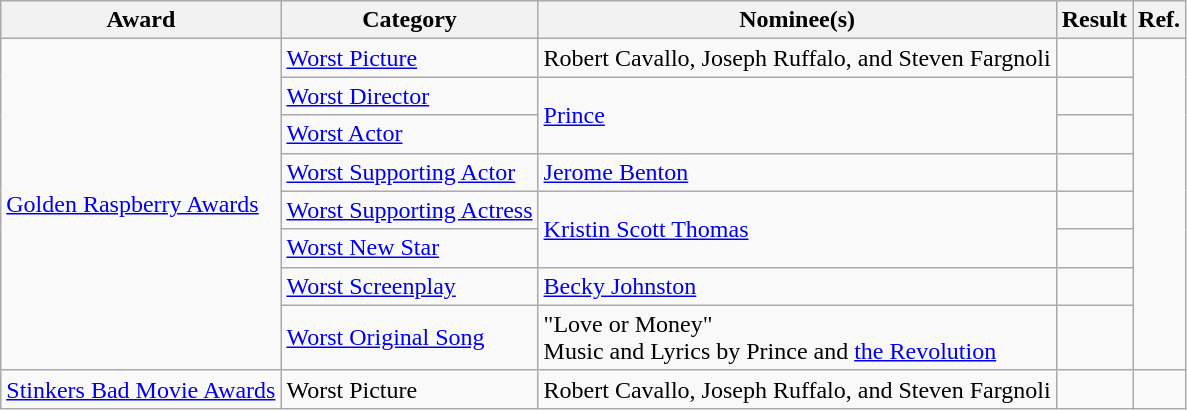<table class="wikitable plainrowheaders">
<tr>
<th>Award</th>
<th>Category</th>
<th>Nominee(s)</th>
<th>Result</th>
<th>Ref.</th>
</tr>
<tr>
<td rowspan="8"><a href='#'>Golden Raspberry Awards</a></td>
<td><a href='#'>Worst Picture</a></td>
<td>Robert Cavallo, Joseph Ruffalo, and Steven Fargnoli</td>
<td></td>
<td rowspan="8" align="center"></td>
</tr>
<tr>
<td><a href='#'>Worst Director</a></td>
<td rowspan="2"><a href='#'>Prince</a></td>
<td></td>
</tr>
<tr>
<td><a href='#'>Worst Actor</a></td>
<td></td>
</tr>
<tr>
<td><a href='#'>Worst Supporting Actor</a></td>
<td><a href='#'>Jerome Benton</a></td>
<td></td>
</tr>
<tr>
<td><a href='#'>Worst Supporting Actress</a></td>
<td rowspan="2"><a href='#'>Kristin Scott Thomas</a></td>
<td></td>
</tr>
<tr>
<td><a href='#'>Worst New Star</a></td>
<td></td>
</tr>
<tr>
<td><a href='#'>Worst Screenplay</a></td>
<td><a href='#'>Becky Johnston</a></td>
<td></td>
</tr>
<tr>
<td><a href='#'>Worst Original Song</a></td>
<td>"Love or Money" <br> Music and Lyrics by Prince and <a href='#'>the Revolution</a></td>
<td></td>
</tr>
<tr>
<td><a href='#'>Stinkers Bad Movie Awards</a></td>
<td>Worst Picture</td>
<td>Robert Cavallo, Joseph Ruffalo, and Steven Fargnoli</td>
<td></td>
<td align="center"></td>
</tr>
</table>
